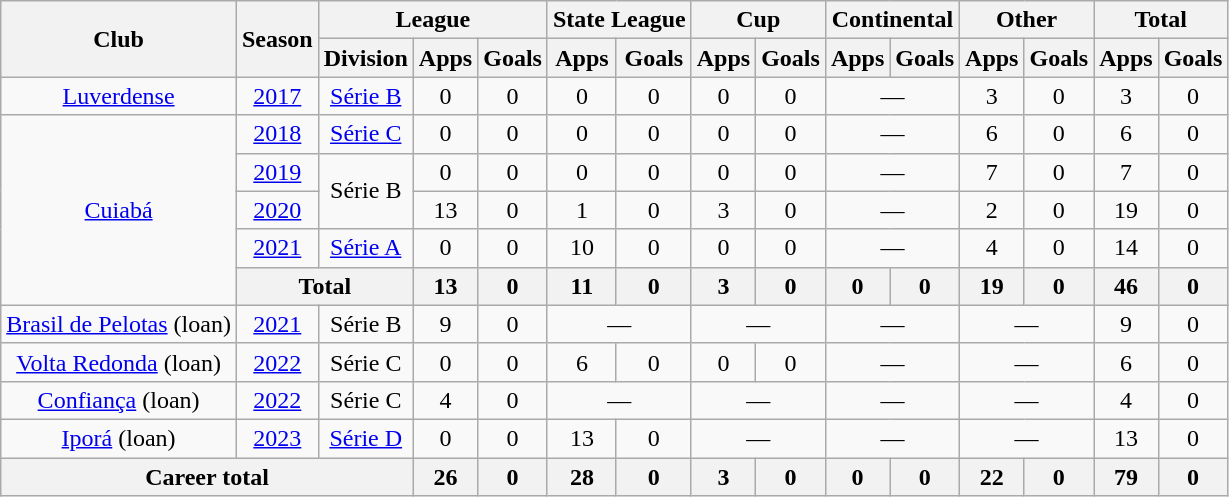<table class="wikitable" style="text-align: center">
<tr>
<th rowspan="2">Club</th>
<th rowspan="2">Season</th>
<th colspan="3">League</th>
<th colspan="2">State League</th>
<th colspan="2">Cup</th>
<th colspan="2">Continental</th>
<th colspan="2">Other</th>
<th colspan="2">Total</th>
</tr>
<tr>
<th>Division</th>
<th>Apps</th>
<th>Goals</th>
<th>Apps</th>
<th>Goals</th>
<th>Apps</th>
<th>Goals</th>
<th>Apps</th>
<th>Goals</th>
<th>Apps</th>
<th>Goals</th>
<th>Apps</th>
<th>Goals</th>
</tr>
<tr>
<td><a href='#'>Luverdense</a></td>
<td><a href='#'>2017</a></td>
<td><a href='#'>Série B</a></td>
<td>0</td>
<td>0</td>
<td>0</td>
<td>0</td>
<td>0</td>
<td>0</td>
<td colspan="2">—</td>
<td>3</td>
<td>0</td>
<td>3</td>
<td>0</td>
</tr>
<tr>
<td rowspan="5"><a href='#'>Cuiabá</a></td>
<td><a href='#'>2018</a></td>
<td><a href='#'>Série C</a></td>
<td>0</td>
<td>0</td>
<td>0</td>
<td>0</td>
<td>0</td>
<td>0</td>
<td colspan="2">—</td>
<td>6</td>
<td>0</td>
<td>6</td>
<td>0</td>
</tr>
<tr>
<td><a href='#'>2019</a></td>
<td rowspan="2">Série B</td>
<td>0</td>
<td>0</td>
<td>0</td>
<td>0</td>
<td>0</td>
<td>0</td>
<td colspan="2">—</td>
<td>7</td>
<td>0</td>
<td>7</td>
<td>0</td>
</tr>
<tr>
<td><a href='#'>2020</a></td>
<td>13</td>
<td>0</td>
<td>1</td>
<td>0</td>
<td>3</td>
<td>0</td>
<td colspan="2">—</td>
<td>2</td>
<td>0</td>
<td>19</td>
<td>0</td>
</tr>
<tr>
<td><a href='#'>2021</a></td>
<td><a href='#'>Série A</a></td>
<td>0</td>
<td>0</td>
<td>10</td>
<td>0</td>
<td>0</td>
<td>0</td>
<td colspan="2">—</td>
<td>4</td>
<td>0</td>
<td>14</td>
<td>0</td>
</tr>
<tr>
<th colspan="2">Total</th>
<th>13</th>
<th>0</th>
<th>11</th>
<th>0</th>
<th>3</th>
<th>0</th>
<th>0</th>
<th>0</th>
<th>19</th>
<th>0</th>
<th>46</th>
<th>0</th>
</tr>
<tr>
<td><a href='#'>Brasil de Pelotas</a> (loan)</td>
<td><a href='#'>2021</a></td>
<td>Série B</td>
<td>9</td>
<td>0</td>
<td colspan="2">—</td>
<td colspan="2">—</td>
<td colspan="2">—</td>
<td colspan="2">—</td>
<td>9</td>
<td>0</td>
</tr>
<tr>
<td><a href='#'>Volta Redonda</a> (loan)</td>
<td><a href='#'>2022</a></td>
<td>Série C</td>
<td>0</td>
<td>0</td>
<td>6</td>
<td>0</td>
<td>0</td>
<td>0</td>
<td colspan="2">—</td>
<td colspan="2">—</td>
<td>6</td>
<td>0</td>
</tr>
<tr>
<td><a href='#'>Confiança</a> (loan)</td>
<td><a href='#'>2022</a></td>
<td>Série C</td>
<td>4</td>
<td>0</td>
<td colspan="2">—</td>
<td colspan="2">—</td>
<td colspan="2">—</td>
<td colspan="2">—</td>
<td>4</td>
<td>0</td>
</tr>
<tr>
<td><a href='#'>Iporá</a> (loan)</td>
<td><a href='#'>2023</a></td>
<td><a href='#'>Série D</a></td>
<td>0</td>
<td>0</td>
<td>13</td>
<td>0</td>
<td colspan="2">—</td>
<td colspan="2">—</td>
<td colspan="2">—</td>
<td>13</td>
<td>0</td>
</tr>
<tr>
<th colspan="3">Career total</th>
<th>26</th>
<th>0</th>
<th>28</th>
<th>0</th>
<th>3</th>
<th>0</th>
<th>0</th>
<th>0</th>
<th>22</th>
<th>0</th>
<th>79</th>
<th>0</th>
</tr>
</table>
